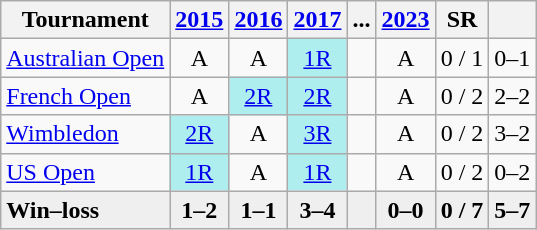<table class=wikitable style="text-align:center">
<tr>
<th>Tournament</th>
<th><a href='#'>2015</a></th>
<th><a href='#'>2016</a></th>
<th><a href='#'>2017</a></th>
<th>...</th>
<th><a href='#'>2023</a></th>
<th>SR</th>
<th></th>
</tr>
<tr>
<td align=left><a href='#'>Australian Open</a></td>
<td>A</td>
<td>A</td>
<td bgcolor=afeeee><a href='#'>1R</a></td>
<td></td>
<td>A</td>
<td>0 / 1</td>
<td>0–1</td>
</tr>
<tr>
<td align=left><a href='#'>French Open</a></td>
<td>A</td>
<td bgcolor=afeeee><a href='#'>2R</a></td>
<td bgcolor=afeeee><a href='#'>2R</a></td>
<td></td>
<td>A</td>
<td>0 / 2</td>
<td>2–2</td>
</tr>
<tr>
<td align=left><a href='#'>Wimbledon</a></td>
<td bgcolor=afeeee><a href='#'>2R</a></td>
<td>A</td>
<td bgcolor=afeeee><a href='#'>3R</a></td>
<td></td>
<td>A</td>
<td>0 / 2</td>
<td>3–2</td>
</tr>
<tr>
<td align=left><a href='#'>US Open</a></td>
<td bgcolor=afeeee><a href='#'>1R</a></td>
<td>A</td>
<td bgcolor=afeeee><a href='#'>1R</a></td>
<td></td>
<td>A</td>
<td>0 / 2</td>
<td>0–2</td>
</tr>
<tr style="background:#efefef; font-weight:bold;">
<td align=left>Win–loss</td>
<td>1–2</td>
<td>1–1</td>
<td>3–4</td>
<td></td>
<td>0–0</td>
<td>0 / 7</td>
<td>5–7</td>
</tr>
</table>
